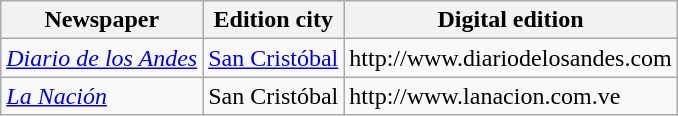<table class="wikitable sortable">
<tr align="center">
<th>Newspaper</th>
<th>Edition city</th>
<th>Digital edition</th>
</tr>
<tr>
<td><em><a href='#'>Diario de los Andes</a></em></td>
<td><a href='#'>San Cristóbal</a></td>
<td>http://www.diariodelosandes.com</td>
</tr>
<tr>
<td><em><a href='#'>La Nación</a></em></td>
<td>San Cristóbal</td>
<td>http://www.lanacion.com.ve</td>
</tr>
</table>
